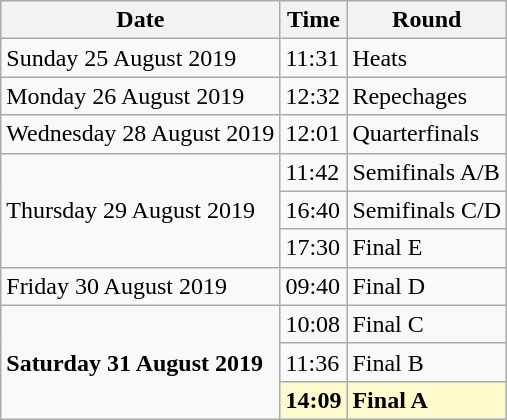<table class="wikitable">
<tr>
<th>Date</th>
<th>Time</th>
<th>Round</th>
</tr>
<tr>
<td>Sunday 25 August 2019</td>
<td>11:31</td>
<td>Heats</td>
</tr>
<tr>
<td>Monday 26 August 2019</td>
<td>12:32</td>
<td>Repechages</td>
</tr>
<tr>
<td>Wednesday 28 August 2019</td>
<td>12:01</td>
<td>Quarterfinals</td>
</tr>
<tr>
<td rowspan=3>Thursday 29 August 2019</td>
<td>11:42</td>
<td>Semifinals A/B</td>
</tr>
<tr>
<td>16:40</td>
<td>Semifinals C/D</td>
</tr>
<tr>
<td>17:30</td>
<td>Final E</td>
</tr>
<tr>
<td>Friday 30 August 2019</td>
<td>09:40</td>
<td>Final D</td>
</tr>
<tr>
<td rowspan=3><strong>Saturday 31 August 2019</strong></td>
<td>10:08</td>
<td>Final C</td>
</tr>
<tr>
<td>11:36</td>
<td>Final B</td>
</tr>
<tr>
<td style=background:lemonchiffon><strong>14:09</strong></td>
<td style=background:lemonchiffon><strong>Final A</strong></td>
</tr>
</table>
